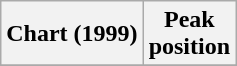<table class="wikitable sortable plainrowheaders" style="text-align:center">
<tr>
<th>Chart (1999)</th>
<th>Peak<br>position</th>
</tr>
<tr>
</tr>
</table>
